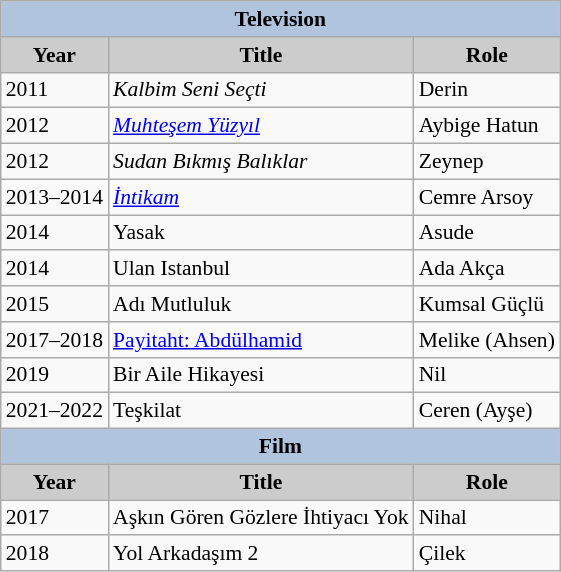<table class="wikitable" style="font-size:90%">
<tr>
<th colspan="3" style="background:LightSteelBlue">Television</th>
</tr>
<tr>
<th style="background:#CCCCCC">Year</th>
<th style="background:#CCCCCC">Title</th>
<th style="background:#CCCCCC">Role</th>
</tr>
<tr>
<td>2011</td>
<td><em>Kalbim Seni Seçti</em></td>
<td>Derin</td>
</tr>
<tr>
<td>2012</td>
<td><em><a href='#'>Muhteşem Yüzyıl</a></em></td>
<td>Aybige Hatun</td>
</tr>
<tr>
<td>2012</td>
<td><em>Sudan Bıkmış Balıklar</em></td>
<td>Zeynep</td>
</tr>
<tr>
<td>2013–2014</td>
<td><em><a href='#'>İntikam</a></td>
<td>Cemre Arsoy</td>
</tr>
<tr>
<td>2014</td>
<td></em>Yasak<em></td>
<td>Asude</td>
</tr>
<tr>
<td>2014</td>
<td></em>Ulan Istanbul<em></td>
<td>Ada Akça</td>
</tr>
<tr>
<td>2015</td>
<td></em>Adı Mutluluk<em></td>
<td>Kumsal Güçlü</td>
</tr>
<tr>
<td>2017–2018</td>
<td></em><a href='#'>Payitaht: Abdülhamid</a><em></td>
<td>Melike (Ahsen)</td>
</tr>
<tr>
<td>2019</td>
<td></em>Bir Aile Hikayesi<em></td>
<td>Nil</td>
</tr>
<tr>
<td>2021–2022</td>
<td></em>Teşkilat<em></td>
<td>Ceren (Ayşe)</td>
</tr>
<tr>
<th colspan="3" style="background:LightSteelBlue">Film</th>
</tr>
<tr>
<th style="background:#CCCCCC">Year</th>
<th style="background:#CCCCCC">Title</th>
<th style="background:#CCCCCC">Role</th>
</tr>
<tr>
<td>2017</td>
<td></em>Aşkın Gören Gözlere İhtiyacı Yok<em></td>
<td>Nihal</td>
</tr>
<tr>
<td>2018</td>
<td></em>Yol Arkadaşım 2<em></td>
<td>Çilek</td>
</tr>
</table>
